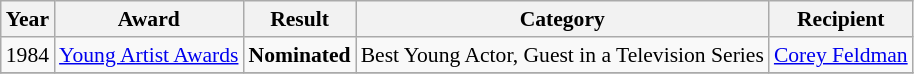<table class="wikitable" style="font-size: 90%;">
<tr>
<th>Year</th>
<th>Award</th>
<th>Result</th>
<th>Category</th>
<th>Recipient</th>
</tr>
<tr>
<td>1984</td>
<td><a href='#'>Young Artist Awards</a></td>
<td><strong>Nominated</strong></td>
<td>Best Young Actor, Guest in a Television Series</td>
<td><a href='#'>Corey Feldman</a></td>
</tr>
<tr>
</tr>
</table>
